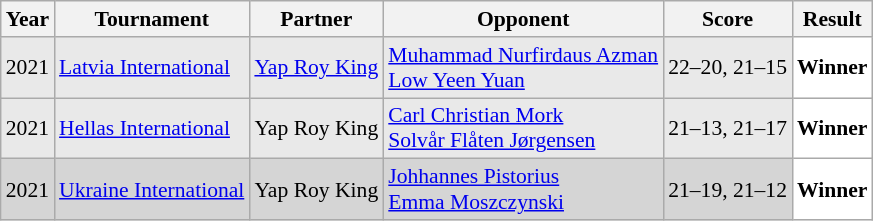<table class="sortable wikitable" style="font-size: 90%;">
<tr>
<th>Year</th>
<th>Tournament</th>
<th>Partner</th>
<th>Opponent</th>
<th>Score</th>
<th>Result</th>
</tr>
<tr style="background:#E9E9E9">
<td align="center">2021</td>
<td align="left"><a href='#'>Latvia International</a></td>
<td align="left"> <a href='#'>Yap Roy King</a></td>
<td align="left"> <a href='#'>Muhammad Nurfirdaus Azman</a><br> <a href='#'>Low Yeen Yuan</a></td>
<td align="left">22–20, 21–15</td>
<td style="text-align:left; background:white"> <strong>Winner</strong></td>
</tr>
<tr style="background:#E9E9E9">
<td align="center">2021</td>
<td align="left"><a href='#'>Hellas International</a></td>
<td align="left"> Yap Roy King</td>
<td align="left"> <a href='#'>Carl Christian Mork</a><br> <a href='#'>Solvår Flåten Jørgensen</a></td>
<td align="left">21–13, 21–17</td>
<td style="text-align:left; background:white"> <strong>Winner</strong></td>
</tr>
<tr style="background:#D5D5D5">
<td align="center">2021</td>
<td align="left"><a href='#'>Ukraine International</a></td>
<td align="left"> Yap Roy King</td>
<td align="left"> <a href='#'>Johhannes Pistorius</a><br> <a href='#'>Emma Moszczynski</a></td>
<td align="left">21–19, 21–12</td>
<td style="text-align:left; background:white"> <strong>Winner</strong></td>
</tr>
</table>
